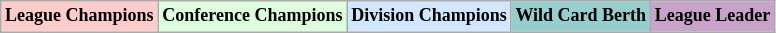<table class="wikitable"  style="font-size:75%;">
<tr>
<td style="text-align:center; background:#fcc;"><strong>League Champions</strong></td>
<td style="text-align:center; background:#dfd;"><strong>Conference Champions</strong></td>
<td style="text-align:center; background:#d0e7ff;"><strong>Division Champions</strong></td>
<td style="text-align:center; background:#96cdcd;"><strong>Wild Card Berth</strong></td>
<td style="text-align:center; background:#c8a2c8;"><strong>League Leader</strong></td>
</tr>
</table>
